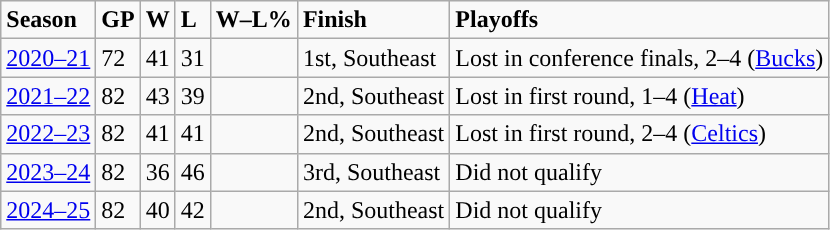<table class="wikitable">
<tr style="font-weight:bold; ">
<td>Season</td>
<td>GP</td>
<td>W</td>
<td>L</td>
<td>W–L%</td>
<td>Finish</td>
<td>Playoffs</td>
</tr>
<tr>
<td><a href='#'>2020–21</a></td>
<td>72</td>
<td>41</td>
<td>31</td>
<td></td>
<td>1st, Southeast</td>
<td>Lost in conference finals, 2–4 (<a href='#'>Bucks</a>)</td>
</tr>
<tr>
<td><a href='#'>2021–22</a></td>
<td>82</td>
<td>43</td>
<td>39</td>
<td></td>
<td>2nd, Southeast</td>
<td>Lost in first round, 1–4 (<a href='#'>Heat</a>)</td>
</tr>
<tr>
<td><a href='#'>2022–23</a></td>
<td>82</td>
<td>41</td>
<td>41</td>
<td></td>
<td>2nd, Southeast</td>
<td>Lost in first round, 2–4 (<a href='#'>Celtics</a>)</td>
</tr>
<tr>
<td><a href='#'>2023–24</a></td>
<td>82</td>
<td>36</td>
<td>46</td>
<td></td>
<td>3rd, Southeast</td>
<td>Did not qualify</td>
</tr>
<tr>
<td><a href='#'>2024–25</a></td>
<td>82</td>
<td>40</td>
<td>42</td>
<td></td>
<td>2nd, Southeast</td>
<td>Did not qualify</td>
</tr>
</table>
